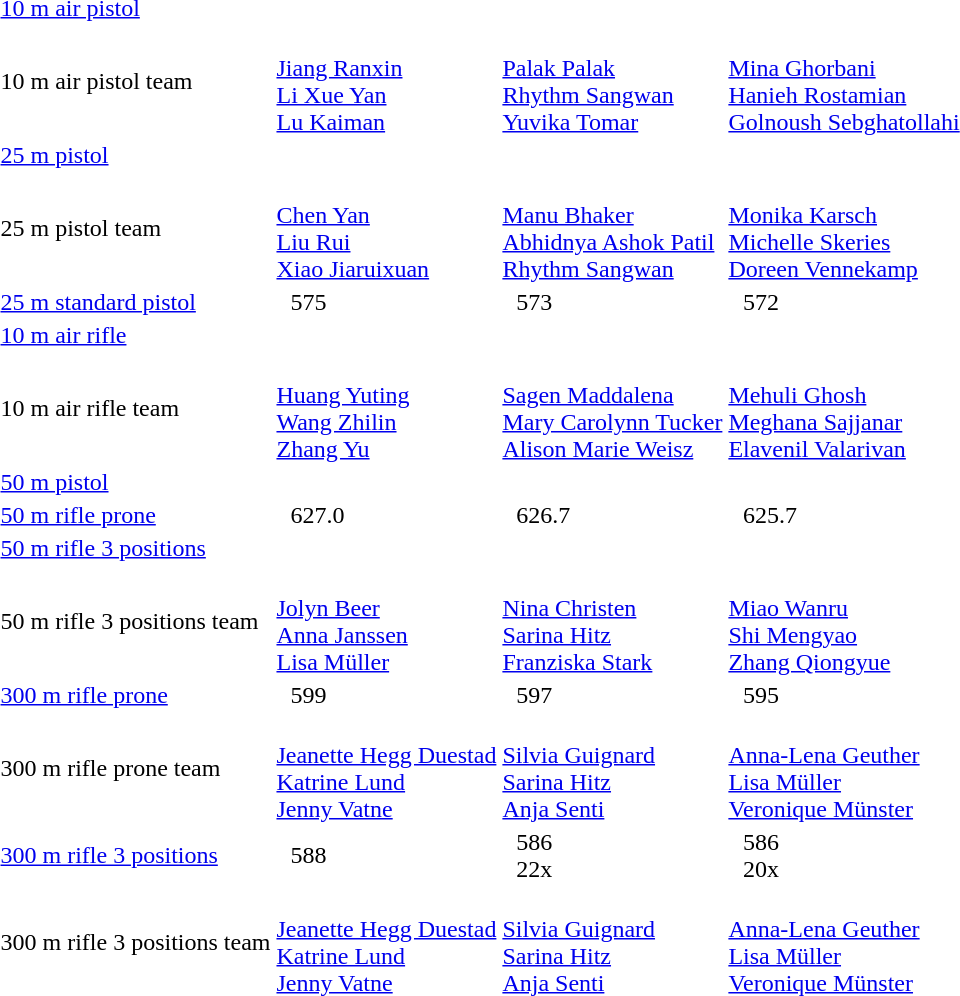<table>
<tr>
<td><a href='#'>10 m air pistol</a></td>
<td colspan=2></td>
<td colspan=2></td>
<td colspan=2></td>
</tr>
<tr>
<td>10 m air pistol team</td>
<td colspan=2><br><a href='#'>Jiang Ranxin</a><br><a href='#'>Li Xue Yan</a><br><a href='#'>Lu Kaiman</a></td>
<td colspan=2><br><a href='#'>Palak Palak</a><br><a href='#'>Rhythm Sangwan</a><br><a href='#'>Yuvika Tomar</a></td>
<td colspan=2><br><a href='#'>Mina Ghorbani</a><br><a href='#'>Hanieh Rostamian</a><br><a href='#'>Golnoush Sebghatollahi</a></td>
</tr>
<tr>
<td><a href='#'>25 m pistol</a></td>
<td colspan=2></td>
<td colspan=2></td>
<td colspan=2></td>
</tr>
<tr>
<td>25 m pistol team</td>
<td colspan=2><br><a href='#'>Chen Yan</a><br><a href='#'>Liu Rui</a><br><a href='#'>Xiao Jiaruixuan</a></td>
<td colspan=2><br><a href='#'>Manu Bhaker</a><br><a href='#'>Abhidnya Ashok Patil</a><br><a href='#'>Rhythm Sangwan</a></td>
<td colspan=2><br><a href='#'>Monika Karsch</a><br><a href='#'>Michelle Skeries</a><br><a href='#'>Doreen Vennekamp</a></td>
</tr>
<tr>
<td><a href='#'>25 m standard pistol</a></td>
<td></td>
<td>575</td>
<td></td>
<td>573</td>
<td></td>
<td>572</td>
</tr>
<tr>
<td><a href='#'>10 m air rifle</a></td>
<td colspan=2></td>
<td colspan=2></td>
<td colspan=2></td>
</tr>
<tr>
<td>10 m air rifle team</td>
<td colspan=2><br><a href='#'>Huang Yuting</a><br><a href='#'>Wang Zhilin</a><br><a href='#'>Zhang Yu</a></td>
<td colspan=2><br><a href='#'>Sagen Maddalena</a><br><a href='#'>Mary Carolynn Tucker</a><br><a href='#'>Alison Marie Weisz</a></td>
<td colspan=2><br><a href='#'>Mehuli Ghosh</a><br><a href='#'>Meghana Sajjanar</a><br><a href='#'>Elavenil Valarivan</a></td>
</tr>
<tr>
<td><a href='#'>50 m pistol</a></td>
<td colspan=2></td>
<td colspan=2></td>
<td colspan=2></td>
</tr>
<tr>
<td><a href='#'>50 m rifle prone</a></td>
<td></td>
<td>627.0</td>
<td></td>
<td>626.7</td>
<td></td>
<td>625.7</td>
</tr>
<tr>
<td><a href='#'>50 m rifle 3 positions</a></td>
<td colspan=2></td>
<td colspan=2></td>
<td colspan=2></td>
</tr>
<tr>
<td>50 m rifle 3 positions team</td>
<td colspan=2><br><a href='#'>Jolyn Beer</a><br><a href='#'>Anna Janssen</a><br><a href='#'>Lisa Müller</a></td>
<td colspan=2><br><a href='#'>Nina Christen</a><br><a href='#'>Sarina Hitz</a><br><a href='#'>Franziska Stark</a></td>
<td colspan=2><br><a href='#'>Miao Wanru</a><br><a href='#'>Shi Mengyao</a><br><a href='#'>Zhang Qiongyue</a></td>
</tr>
<tr>
<td><a href='#'>300 m rifle prone</a></td>
<td></td>
<td>599</td>
<td></td>
<td>597</td>
<td></td>
<td>595</td>
</tr>
<tr>
<td>300 m rifle prone team</td>
<td colspan=2><br><a href='#'>Jeanette Hegg Duestad</a><br><a href='#'>Katrine Lund</a><br><a href='#'>Jenny Vatne</a></td>
<td colspan=2><br><a href='#'>Silvia Guignard</a><br><a href='#'>Sarina Hitz</a><br><a href='#'>Anja Senti</a></td>
<td colspan=2><br><a href='#'>Anna-Lena Geuther</a><br><a href='#'>Lisa Müller</a><br><a href='#'>Veronique Münster</a></td>
</tr>
<tr>
<td><a href='#'>300 m rifle 3 positions</a></td>
<td></td>
<td>588</td>
<td></td>
<td>586<br>22x</td>
<td></td>
<td>586<br>20x</td>
</tr>
<tr>
<td>300 m rifle 3 positions team</td>
<td colspan=2><br><a href='#'>Jeanette Hegg Duestad</a><br><a href='#'>Katrine Lund</a><br><a href='#'>Jenny Vatne</a></td>
<td colspan=2><br><a href='#'>Silvia Guignard</a><br><a href='#'>Sarina Hitz</a><br><a href='#'>Anja Senti</a></td>
<td colspan=2><br><a href='#'>Anna-Lena Geuther</a><br><a href='#'>Lisa Müller</a><br><a href='#'>Veronique Münster</a></td>
</tr>
</table>
